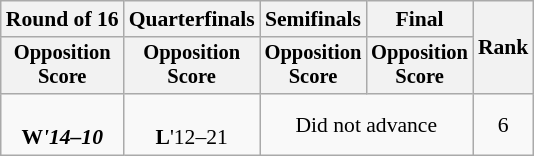<table class=wikitable style="font-size:90%">
<tr>
<th>Round of 16</th>
<th>Quarterfinals</th>
<th>Semifinals</th>
<th>Final</th>
<th rowspan=2>Rank</th>
</tr>
<tr style="font-size:95%">
<th>Opposition<br>Score</th>
<th>Opposition<br>Score</th>
<th>Opposition<br>Score</th>
<th>Opposition<br>Score</th>
</tr>
<tr align=center>
<td><br><strong>W<strong><em>'14</strong>–10</td>
<td><br><strong>L</em></strong>'12</strong>–21</td>
<td colspan=2>Did not advance</td>
<td>6</td>
</tr>
</table>
